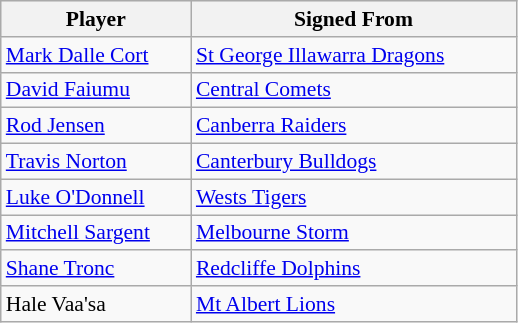<table class="wikitable" style="font-size:90%">
<tr style="background:#efefef;">
<th style="width:120px;">Player</th>
<th style="width:210px;">Signed From</th>
</tr>
<tr>
<td><a href='#'>Mark Dalle Cort</a></td>
<td> <a href='#'>St George Illawarra Dragons</a></td>
</tr>
<tr>
<td><a href='#'>David Faiumu</a></td>
<td> <a href='#'>Central Comets</a></td>
</tr>
<tr>
<td><a href='#'>Rod Jensen</a></td>
<td> <a href='#'>Canberra Raiders</a></td>
</tr>
<tr>
<td><a href='#'>Travis Norton</a></td>
<td> <a href='#'>Canterbury Bulldogs</a></td>
</tr>
<tr>
<td><a href='#'>Luke O'Donnell</a></td>
<td> <a href='#'>Wests Tigers</a></td>
</tr>
<tr>
<td><a href='#'>Mitchell Sargent</a></td>
<td> <a href='#'>Melbourne Storm</a></td>
</tr>
<tr>
<td><a href='#'>Shane Tronc</a></td>
<td> <a href='#'>Redcliffe Dolphins</a></td>
</tr>
<tr>
<td>Hale Vaa'sa</td>
<td> <a href='#'>Mt Albert Lions</a></td>
</tr>
</table>
